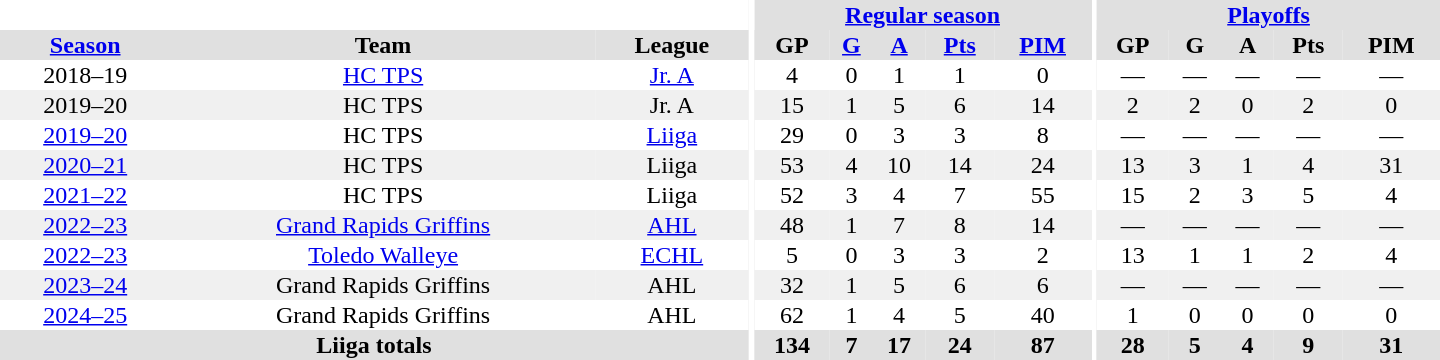<table border="0" cellpadding="1" cellspacing="0" style="text-align:center; width:60em">
<tr bgcolor="#e0e0e0">
<th colspan="3" bgcolor="#ffffff"></th>
<th rowspan="99" bgcolor="#ffffff"></th>
<th colspan="5"><a href='#'>Regular season</a></th>
<th rowspan="99" bgcolor="#ffffff"></th>
<th colspan="5"><a href='#'>Playoffs</a></th>
</tr>
<tr bgcolor="#e0e0e0">
<th><a href='#'>Season</a></th>
<th>Team</th>
<th>League</th>
<th>GP</th>
<th><a href='#'>G</a></th>
<th><a href='#'>A</a></th>
<th><a href='#'>Pts</a></th>
<th><a href='#'>PIM</a></th>
<th>GP</th>
<th>G</th>
<th>A</th>
<th>Pts</th>
<th>PIM</th>
</tr>
<tr>
<td>2018–19</td>
<td><a href='#'>HC TPS</a></td>
<td><a href='#'>Jr. A</a></td>
<td>4</td>
<td>0</td>
<td>1</td>
<td>1</td>
<td>0</td>
<td>—</td>
<td>—</td>
<td>—</td>
<td>—</td>
<td>—</td>
</tr>
<tr bgcolor="#f0f0f0">
<td>2019–20</td>
<td>HC TPS</td>
<td>Jr. A</td>
<td>15</td>
<td>1</td>
<td>5</td>
<td>6</td>
<td>14</td>
<td>2</td>
<td>2</td>
<td>0</td>
<td>2</td>
<td>0</td>
</tr>
<tr>
<td><a href='#'>2019–20</a></td>
<td>HC TPS</td>
<td><a href='#'>Liiga</a></td>
<td>29</td>
<td>0</td>
<td>3</td>
<td>3</td>
<td>8</td>
<td>—</td>
<td>—</td>
<td>—</td>
<td>—</td>
<td>—</td>
</tr>
<tr bgcolor="#f0f0f0">
<td><a href='#'>2020–21</a></td>
<td>HC TPS</td>
<td>Liiga</td>
<td>53</td>
<td>4</td>
<td>10</td>
<td>14</td>
<td>24</td>
<td>13</td>
<td>3</td>
<td>1</td>
<td>4</td>
<td>31</td>
</tr>
<tr>
<td><a href='#'>2021–22</a></td>
<td>HC TPS</td>
<td>Liiga</td>
<td>52</td>
<td>3</td>
<td>4</td>
<td>7</td>
<td>55</td>
<td>15</td>
<td>2</td>
<td>3</td>
<td>5</td>
<td>4</td>
</tr>
<tr bgcolor="#f0f0f0">
<td><a href='#'>2022–23</a></td>
<td><a href='#'>Grand Rapids Griffins</a></td>
<td><a href='#'>AHL</a></td>
<td>48</td>
<td>1</td>
<td>7</td>
<td>8</td>
<td>14</td>
<td>—</td>
<td>—</td>
<td>—</td>
<td>—</td>
<td>—</td>
</tr>
<tr>
<td><a href='#'>2022–23</a></td>
<td><a href='#'>Toledo Walleye</a></td>
<td><a href='#'>ECHL</a></td>
<td>5</td>
<td>0</td>
<td>3</td>
<td>3</td>
<td>2</td>
<td>13</td>
<td>1</td>
<td>1</td>
<td>2</td>
<td>4</td>
</tr>
<tr bgcolor="#f0f0f0">
<td><a href='#'>2023–24</a></td>
<td>Grand Rapids Griffins</td>
<td>AHL</td>
<td>32</td>
<td>1</td>
<td>5</td>
<td>6</td>
<td>6</td>
<td>—</td>
<td>—</td>
<td>—</td>
<td>—</td>
<td>—</td>
</tr>
<tr>
<td><a href='#'>2024–25</a></td>
<td>Grand Rapids Griffins</td>
<td>AHL</td>
<td>62</td>
<td>1</td>
<td>4</td>
<td>5</td>
<td>40</td>
<td>1</td>
<td>0</td>
<td>0</td>
<td>0</td>
<td>0</td>
</tr>
<tr bgcolor="#e0e0e0">
<th colspan="3">Liiga totals</th>
<th>134</th>
<th>7</th>
<th>17</th>
<th>24</th>
<th>87</th>
<th>28</th>
<th>5</th>
<th>4</th>
<th>9</th>
<th>31</th>
</tr>
</table>
